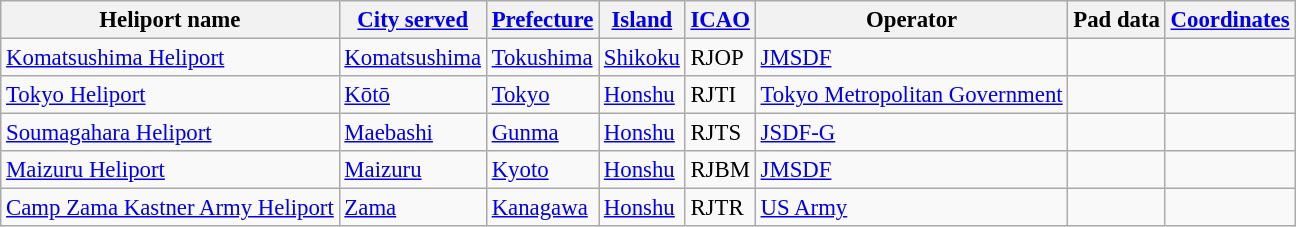<table class="wikitable sortable" style="font-size:95%;">
<tr>
<th>Heliport name</th>
<th><a href='#'>City served</a></th>
<th><a href='#'>Prefecture</a></th>
<th><a href='#'>Island</a></th>
<th><a href='#'>ICAO</a></th>
<th>Operator</th>
<th>Pad data</th>
<th><a href='#'>Coordinates</a></th>
</tr>
<tr>
<td><a href='#'>Komatsushima Heliport</a></td>
<td><a href='#'>Komatsushima</a></td>
<td><a href='#'>Tokushima</a></td>
<td><a href='#'>Shikoku</a></td>
<td>RJOP</td>
<td><a href='#'>JMSDF</a></td>
<td></td>
<td></td>
</tr>
<tr>
<td><a href='#'>Tokyo Heliport</a></td>
<td><a href='#'>Kōtō</a></td>
<td><a href='#'>Tokyo</a></td>
<td><a href='#'>Honshu</a></td>
<td>RJTI</td>
<td><a href='#'>Tokyo Metropolitan Government</a></td>
<td></td>
<td></td>
</tr>
<tr>
<td><a href='#'>Soumagahara Heliport</a></td>
<td><a href='#'>Maebashi</a></td>
<td><a href='#'>Gunma</a></td>
<td><a href='#'>Honshu</a></td>
<td>RJTS</td>
<td><a href='#'>JSDF-G</a></td>
<td></td>
<td></td>
</tr>
<tr>
<td><a href='#'>Maizuru Heliport</a></td>
<td><a href='#'>Maizuru</a></td>
<td><a href='#'>Kyoto</a></td>
<td><a href='#'>Honshu</a></td>
<td>RJBM</td>
<td><a href='#'>JMSDF</a></td>
<td></td>
<td></td>
</tr>
<tr>
<td><a href='#'>Camp Zama Kastner Army Heliport</a></td>
<td><a href='#'>Zama</a></td>
<td><a href='#'>Kanagawa</a></td>
<td><a href='#'>Honshu</a></td>
<td>RJTR</td>
<td><a href='#'>US Army</a></td>
<td></td>
<td></td>
</tr>
</table>
